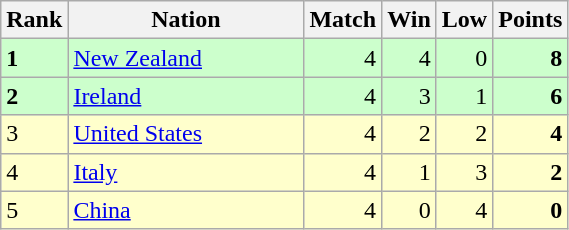<table class="wikitable">
<tr>
<th width=20>Rank</th>
<th width=150>Nation</th>
<th width=20>Match</th>
<th width=20>Win</th>
<th width=20>Low</th>
<th width=20>Points</th>
</tr>
<tr align="right" style="background:#ccffcc;">
<td align="left"><strong>1</strong></td>
<td align="left"> <a href='#'>New Zealand</a></td>
<td>4</td>
<td>4</td>
<td>0</td>
<td><strong>8</strong></td>
</tr>
<tr align="right" style="background:#ccffcc;">
<td align="left"><strong>2</strong></td>
<td align="left"> <a href='#'>Ireland</a></td>
<td>4</td>
<td>3</td>
<td>1</td>
<td><strong>6</strong></td>
</tr>
<tr align="right" style="background:#ffffcc;">
<td align="left">3</td>
<td align="left"> <a href='#'>United States</a></td>
<td>4</td>
<td>2</td>
<td>2</td>
<td><strong>4</strong></td>
</tr>
<tr align="right" style="background:#ffffcc;">
<td align="left">4</td>
<td align="left"> <a href='#'>Italy</a></td>
<td>4</td>
<td>1</td>
<td>3</td>
<td><strong>2</strong></td>
</tr>
<tr align="right" style="background:#ffffcc;">
<td align="left">5</td>
<td align="left"> <a href='#'>China</a></td>
<td>4</td>
<td>0</td>
<td>4</td>
<td><strong>0</strong></td>
</tr>
</table>
